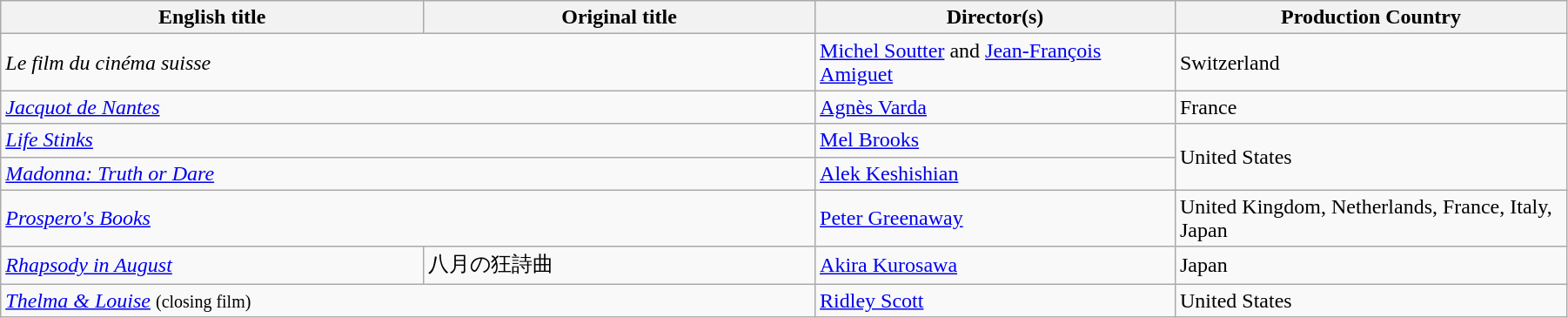<table class="wikitable" width="95%" cellpadding="5">
<tr>
<th width="27%">English title</th>
<th width="25%">Original title</th>
<th width="23%">Director(s)</th>
<th width="25%">Production Country</th>
</tr>
<tr>
<td colspan="2" data-sort-value="Assassin"><em>Le film du cinéma suisse</em></td>
<td><a href='#'>Michel Soutter</a> and <a href='#'>Jean-François Amiguet</a></td>
<td>Switzerland</td>
</tr>
<tr>
<td colspan="2"><em><a href='#'>Jacquot de Nantes</a></em></td>
<td><a href='#'>Agnès Varda</a></td>
<td>France</td>
</tr>
<tr>
<td colspan="2"><em><a href='#'>Life Stinks</a></em></td>
<td><a href='#'>Mel Brooks</a></td>
<td rowspan="2">United States</td>
</tr>
<tr>
<td colspan="2"><em><a href='#'>Madonna: Truth or Dare</a></em></td>
<td><a href='#'>Alek Keshishian</a></td>
</tr>
<tr>
<td colspan="2"><em><a href='#'>Prospero's Books</a></em></td>
<td><a href='#'>Peter Greenaway</a></td>
<td>United Kingdom, Netherlands, France, Italy, Japan</td>
</tr>
<tr>
<td><em><a href='#'>Rhapsody in August</a></em></td>
<td>八月の狂詩曲</td>
<td><a href='#'>Akira Kurosawa</a></td>
<td>Japan</td>
</tr>
<tr>
<td colspan="2"><em><a href='#'>Thelma & Louise</a></em> <small>(closing film)</small></td>
<td><a href='#'>Ridley Scott</a></td>
<td>United States</td>
</tr>
</table>
